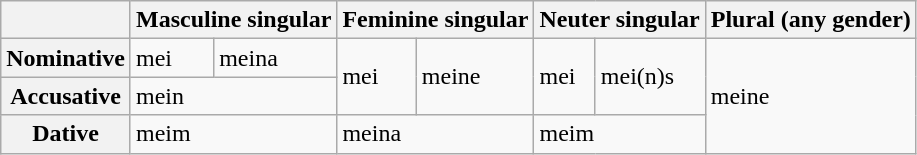<table class="wikitable">
<tr>
<th></th>
<th colspan="2">Masculine singular</th>
<th colspan="2">Feminine singular</th>
<th colspan="2">Neuter singular</th>
<th>Plural (any gender)</th>
</tr>
<tr>
<th>Nominative</th>
<td>mei</td>
<td>meina</td>
<td rowspan="2">mei</td>
<td rowspan="2">meine</td>
<td rowspan="2">mei</td>
<td rowspan="2">mei(n)s</td>
<td rowspan="3">meine</td>
</tr>
<tr>
<th>Accusative</th>
<td colspan="2">mein</td>
</tr>
<tr>
<th>Dative</th>
<td colspan="2">meim</td>
<td colspan="2">meina</td>
<td colspan="2">meim</td>
</tr>
</table>
